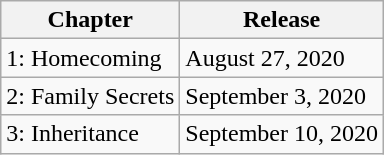<table class="wikitable">
<tr>
<th>Chapter</th>
<th>Release</th>
</tr>
<tr>
<td>1: Homecoming</td>
<td>August 27, 2020</td>
</tr>
<tr>
<td>2: Family Secrets</td>
<td>September 3, 2020</td>
</tr>
<tr>
<td>3: Inheritance</td>
<td>September 10, 2020</td>
</tr>
</table>
